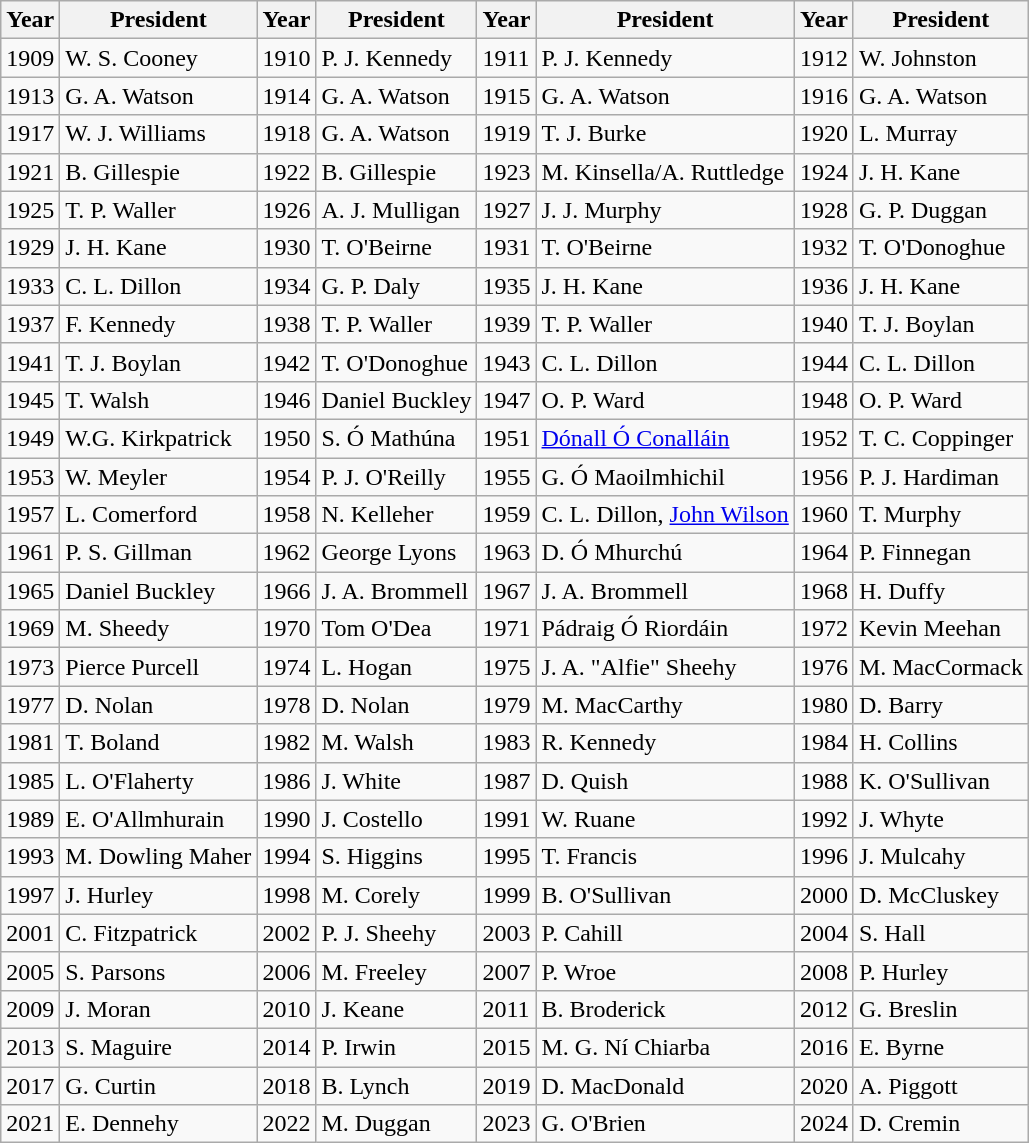<table class="wikitable" border="2">
<tr>
<th>Year</th>
<th>President</th>
<th>Year</th>
<th>President</th>
<th>Year</th>
<th>President</th>
<th>Year</th>
<th>President</th>
</tr>
<tr>
<td>1909</td>
<td>W. S. Cooney</td>
<td>1910</td>
<td>P. J. Kennedy</td>
<td>1911</td>
<td>P. J. Kennedy</td>
<td>1912</td>
<td>W. Johnston</td>
</tr>
<tr>
<td>1913</td>
<td>G. A. Watson</td>
<td>1914</td>
<td>G. A. Watson</td>
<td>1915</td>
<td>G. A. Watson</td>
<td>1916</td>
<td>G. A. Watson</td>
</tr>
<tr>
<td>1917</td>
<td>W. J. Williams</td>
<td>1918</td>
<td>G. A. Watson</td>
<td>1919</td>
<td>T. J. Burke</td>
<td>1920</td>
<td>L. Murray</td>
</tr>
<tr>
<td>1921</td>
<td>B. Gillespie</td>
<td>1922</td>
<td>B. Gillespie</td>
<td>1923</td>
<td>M. Kinsella/A. Ruttledge</td>
<td>1924</td>
<td>J. H. Kane</td>
</tr>
<tr>
<td>1925</td>
<td>T. P. Waller</td>
<td>1926</td>
<td>A. J. Mulligan</td>
<td>1927</td>
<td>J. J. Murphy</td>
<td>1928</td>
<td>G. P. Duggan</td>
</tr>
<tr>
<td>1929</td>
<td>J. H. Kane</td>
<td>1930</td>
<td>T. O'Beirne</td>
<td>1931</td>
<td>T. O'Beirne</td>
<td>1932</td>
<td>T. O'Donoghue</td>
</tr>
<tr>
<td>1933</td>
<td>C. L. Dillon</td>
<td>1934</td>
<td>G. P. Daly</td>
<td>1935</td>
<td>J. H. Kane</td>
<td>1936</td>
<td>J. H. Kane</td>
</tr>
<tr>
<td>1937</td>
<td>F. Kennedy</td>
<td>1938</td>
<td>T. P. Waller</td>
<td>1939</td>
<td>T. P. Waller</td>
<td>1940</td>
<td>T. J. Boylan</td>
</tr>
<tr>
<td>1941</td>
<td>T. J. Boylan</td>
<td>1942</td>
<td>T. O'Donoghue</td>
<td>1943</td>
<td>C. L. Dillon</td>
<td>1944</td>
<td>C. L. Dillon</td>
</tr>
<tr>
<td>1945</td>
<td>T. Walsh</td>
<td>1946</td>
<td>Daniel Buckley</td>
<td>1947</td>
<td>O. P. Ward</td>
<td>1948</td>
<td>O. P. Ward</td>
</tr>
<tr>
<td>1949</td>
<td>W.G. Kirkpatrick</td>
<td>1950</td>
<td>S. Ó Mathúna</td>
<td>1951</td>
<td><a href='#'>Dónall Ó Conalláin</a></td>
<td>1952</td>
<td>T. C. Coppinger</td>
</tr>
<tr>
<td>1953</td>
<td>W. Meyler</td>
<td>1954</td>
<td>P. J. O'Reilly</td>
<td>1955</td>
<td>G. Ó Maoilmhichil</td>
<td>1956</td>
<td>P. J. Hardiman</td>
</tr>
<tr>
<td>1957</td>
<td>L. Comerford</td>
<td>1958</td>
<td>N. Kelleher</td>
<td>1959</td>
<td>C. L. Dillon, <a href='#'>John Wilson</a></td>
<td>1960</td>
<td>T. Murphy</td>
</tr>
<tr>
<td>1961</td>
<td>P. S. Gillman</td>
<td>1962</td>
<td>George Lyons</td>
<td>1963</td>
<td>D. Ó Mhurchú</td>
<td>1964</td>
<td>P. Finnegan</td>
</tr>
<tr>
<td>1965</td>
<td>Daniel Buckley</td>
<td>1966</td>
<td>J. A. Brommell</td>
<td>1967</td>
<td>J. A. Brommell</td>
<td>1968</td>
<td>H. Duffy</td>
</tr>
<tr>
<td>1969</td>
<td>M. Sheedy</td>
<td>1970</td>
<td>Tom O'Dea</td>
<td>1971</td>
<td>Pádraig Ó Riordáin</td>
<td>1972</td>
<td>Kevin Meehan</td>
</tr>
<tr>
<td>1973</td>
<td>Pierce Purcell</td>
<td>1974</td>
<td>L. Hogan</td>
<td>1975</td>
<td>J. A. "Alfie" Sheehy</td>
<td>1976</td>
<td>M. MacCormack</td>
</tr>
<tr>
<td>1977</td>
<td>D. Nolan</td>
<td>1978</td>
<td>D. Nolan</td>
<td>1979</td>
<td>M. MacCarthy</td>
<td>1980</td>
<td>D. Barry</td>
</tr>
<tr>
<td>1981</td>
<td>T. Boland</td>
<td>1982</td>
<td>M. Walsh</td>
<td>1983</td>
<td>R. Kennedy</td>
<td>1984</td>
<td>H. Collins</td>
</tr>
<tr>
<td>1985</td>
<td>L. O'Flaherty</td>
<td>1986</td>
<td>J. White</td>
<td>1987</td>
<td>D. Quish</td>
<td>1988</td>
<td>K. O'Sullivan</td>
</tr>
<tr>
<td>1989</td>
<td>E. O'Allmhurain</td>
<td>1990</td>
<td>J. Costello</td>
<td>1991</td>
<td>W. Ruane</td>
<td>1992</td>
<td>J. Whyte</td>
</tr>
<tr>
<td>1993</td>
<td>M. Dowling Maher</td>
<td>1994</td>
<td>S. Higgins</td>
<td>1995</td>
<td>T. Francis</td>
<td>1996</td>
<td>J. Mulcahy</td>
</tr>
<tr>
<td>1997</td>
<td>J. Hurley</td>
<td>1998</td>
<td>M. Corely</td>
<td>1999</td>
<td>B. O'Sullivan</td>
<td>2000</td>
<td>D. McCluskey</td>
</tr>
<tr>
<td>2001</td>
<td>C. Fitzpatrick</td>
<td>2002</td>
<td>P. J. Sheehy</td>
<td>2003</td>
<td>P. Cahill</td>
<td>2004</td>
<td>S. Hall</td>
</tr>
<tr>
<td>2005</td>
<td>S. Parsons</td>
<td>2006</td>
<td>M. Freeley</td>
<td>2007</td>
<td>P. Wroe</td>
<td>2008</td>
<td>P. Hurley</td>
</tr>
<tr>
<td>2009</td>
<td>J. Moran</td>
<td>2010</td>
<td>J. Keane</td>
<td>2011</td>
<td>B. Broderick</td>
<td>2012</td>
<td>G. Breslin</td>
</tr>
<tr>
<td>2013</td>
<td>S. Maguire</td>
<td>2014</td>
<td>P. Irwin</td>
<td>2015</td>
<td>M. G. Ní Chiarba</td>
<td>2016</td>
<td>E. Byrne</td>
</tr>
<tr>
<td>2017</td>
<td>G. Curtin</td>
<td>2018</td>
<td>B. Lynch</td>
<td>2019</td>
<td>D. MacDonald</td>
<td>2020</td>
<td>A. Piggott</td>
</tr>
<tr>
<td>2021</td>
<td>E. Dennehy</td>
<td>2022</td>
<td>M. Duggan</td>
<td>2023</td>
<td>G. O'Brien</td>
<td>2024</td>
<td>D. Cremin</td>
</tr>
</table>
